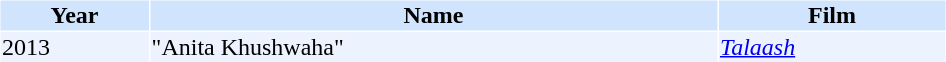<table cellspacing="1" cellpadding="1" border="0" style="width:50%;">
<tr style="background:#d1e4fd;">
<th>Year</th>
<th>Name</th>
<th>Film</th>
</tr>
<tr style="background:#edf3fe;">
<td>2013</td>
<td>"Anita Khushwaha"</td>
<td><em><a href='#'>Talaash</a></em></td>
</tr>
<tr>
</tr>
</table>
